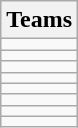<table class="wikitable">
<tr>
<th>Teams</th>
</tr>
<tr>
<td></td>
</tr>
<tr>
<td></td>
</tr>
<tr>
<td></td>
</tr>
<tr>
<td></td>
</tr>
<tr>
<td></td>
</tr>
<tr>
<td></td>
</tr>
<tr>
<td></td>
</tr>
<tr>
<td></td>
</tr>
</table>
